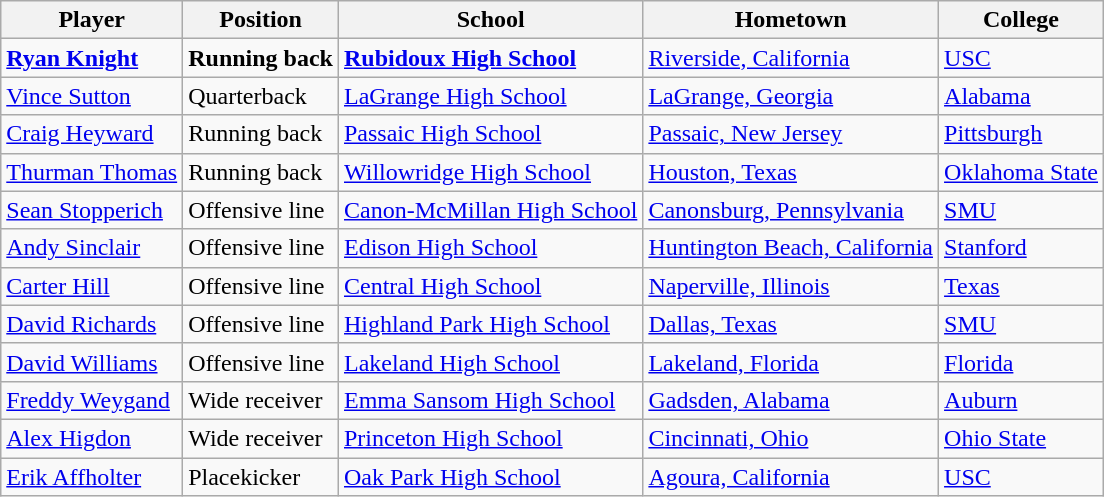<table class="wikitable">
<tr>
<th>Player</th>
<th>Position</th>
<th>School</th>
<th>Hometown</th>
<th>College</th>
</tr>
<tr>
<td><strong><a href='#'>Ryan Knight</a></strong></td>
<td><strong>Running back</strong></td>
<td><strong><a href='#'>Rubidoux High School</a></strong></td>
<td><a href='#'>Riverside, California</a></td>
<td><a href='#'>USC</a></td>
</tr>
<tr>
<td><a href='#'>Vince Sutton</a></td>
<td>Quarterback</td>
<td><a href='#'>LaGrange High School</a></td>
<td><a href='#'>LaGrange, Georgia</a></td>
<td><a href='#'>Alabama</a></td>
</tr>
<tr>
<td><a href='#'>Craig Heyward</a></td>
<td>Running back</td>
<td><a href='#'>Passaic High School</a></td>
<td><a href='#'>Passaic, New Jersey</a></td>
<td><a href='#'>Pittsburgh</a></td>
</tr>
<tr>
<td><a href='#'>Thurman Thomas</a></td>
<td>Running back</td>
<td><a href='#'>Willowridge High School</a></td>
<td><a href='#'>Houston, Texas</a></td>
<td><a href='#'>Oklahoma State</a></td>
</tr>
<tr>
<td><a href='#'>Sean Stopperich</a></td>
<td>Offensive line</td>
<td><a href='#'>Canon-McMillan High School</a></td>
<td><a href='#'>Canonsburg, Pennsylvania</a></td>
<td><a href='#'>SMU</a></td>
</tr>
<tr>
<td><a href='#'>Andy Sinclair</a></td>
<td>Offensive line</td>
<td><a href='#'>Edison High School</a></td>
<td><a href='#'>Huntington Beach, California</a></td>
<td><a href='#'>Stanford</a></td>
</tr>
<tr>
<td><a href='#'>Carter Hill</a></td>
<td>Offensive line</td>
<td><a href='#'>Central High School</a></td>
<td><a href='#'>Naperville, Illinois</a></td>
<td><a href='#'>Texas</a></td>
</tr>
<tr>
<td><a href='#'>David Richards</a></td>
<td>Offensive line</td>
<td><a href='#'>Highland Park High School</a></td>
<td><a href='#'>Dallas, Texas</a></td>
<td><a href='#'>SMU</a></td>
</tr>
<tr>
<td><a href='#'>David Williams</a></td>
<td>Offensive line</td>
<td><a href='#'>Lakeland High School</a></td>
<td><a href='#'>Lakeland, Florida</a></td>
<td><a href='#'>Florida</a></td>
</tr>
<tr>
<td><a href='#'>Freddy Weygand</a></td>
<td>Wide receiver</td>
<td><a href='#'>Emma Sansom High School</a></td>
<td><a href='#'>Gadsden, Alabama</a></td>
<td><a href='#'>Auburn</a></td>
</tr>
<tr>
<td><a href='#'>Alex Higdon</a></td>
<td>Wide receiver</td>
<td><a href='#'>Princeton High School</a></td>
<td><a href='#'>Cincinnati, Ohio</a></td>
<td><a href='#'>Ohio State</a></td>
</tr>
<tr>
<td><a href='#'>Erik Affholter</a></td>
<td>Placekicker</td>
<td><a href='#'>Oak Park High School</a></td>
<td><a href='#'>Agoura, California</a></td>
<td><a href='#'>USC</a></td>
</tr>
</table>
